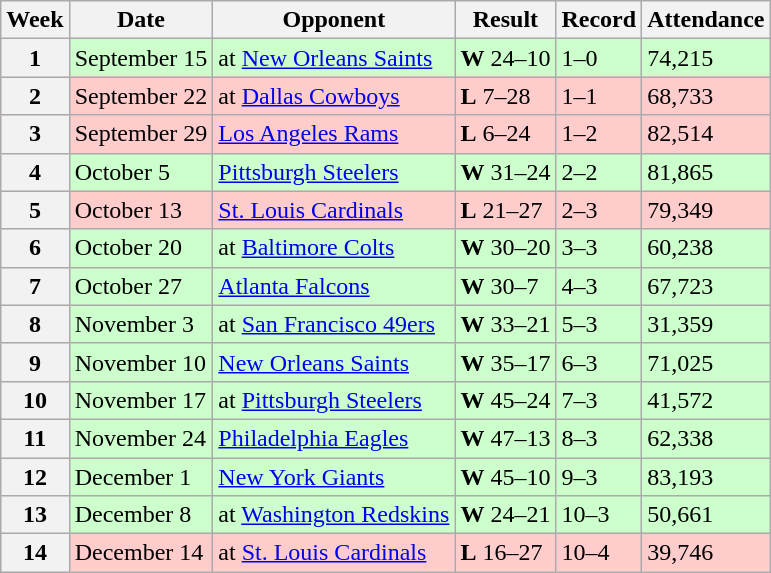<table class="wikitable">
<tr>
<th>Week</th>
<th>Date</th>
<th>Opponent</th>
<th>Result</th>
<th>Record</th>
<th>Attendance</th>
</tr>
<tr style="background:#cfc">
<th>1</th>
<td>September 15</td>
<td>at <a href='#'>New Orleans Saints</a></td>
<td><strong>W</strong> 24–10</td>
<td>1–0</td>
<td>74,215</td>
</tr>
<tr style="background:#fcc">
<th>2</th>
<td>September 22</td>
<td>at <a href='#'>Dallas Cowboys</a></td>
<td><strong>L</strong> 7–28</td>
<td>1–1</td>
<td>68,733</td>
</tr>
<tr style="background:#fcc">
<th>3</th>
<td>September 29</td>
<td><a href='#'>Los Angeles Rams</a></td>
<td><strong>L</strong> 6–24</td>
<td>1–2</td>
<td>82,514</td>
</tr>
<tr style="background:#cfc">
<th>4</th>
<td>October 5</td>
<td><a href='#'>Pittsburgh Steelers</a></td>
<td><strong>W</strong> 31–24</td>
<td>2–2</td>
<td>81,865</td>
</tr>
<tr style="background:#fcc">
<th>5</th>
<td>October 13</td>
<td><a href='#'>St. Louis Cardinals</a></td>
<td><strong>L</strong> 21–27</td>
<td>2–3</td>
<td>79,349</td>
</tr>
<tr style="background:#cfc">
<th>6</th>
<td>October 20</td>
<td>at <a href='#'>Baltimore Colts</a></td>
<td><strong>W</strong> 30–20</td>
<td>3–3</td>
<td>60,238</td>
</tr>
<tr style="background:#cfc">
<th>7</th>
<td>October 27</td>
<td><a href='#'>Atlanta Falcons</a></td>
<td><strong>W</strong> 30–7</td>
<td>4–3</td>
<td>67,723</td>
</tr>
<tr style="background:#cfc">
<th>8</th>
<td>November 3</td>
<td>at <a href='#'>San Francisco 49ers</a></td>
<td><strong>W</strong> 33–21</td>
<td>5–3</td>
<td>31,359</td>
</tr>
<tr style="background:#cfc">
<th>9</th>
<td>November 10</td>
<td><a href='#'>New Orleans Saints</a></td>
<td><strong>W</strong> 35–17</td>
<td>6–3</td>
<td>71,025</td>
</tr>
<tr style="background:#cfc">
<th>10</th>
<td>November 17</td>
<td>at <a href='#'>Pittsburgh Steelers</a></td>
<td><strong>W</strong> 45–24</td>
<td>7–3</td>
<td>41,572</td>
</tr>
<tr style="background:#cfc">
<th>11</th>
<td>November 24</td>
<td><a href='#'>Philadelphia Eagles</a></td>
<td><strong>W</strong> 47–13</td>
<td>8–3</td>
<td>62,338</td>
</tr>
<tr style="background:#cfc">
<th>12</th>
<td>December 1</td>
<td><a href='#'>New York Giants</a></td>
<td><strong>W</strong> 45–10</td>
<td>9–3</td>
<td>83,193</td>
</tr>
<tr style="background:#cfc">
<th>13</th>
<td>December 8</td>
<td>at <a href='#'>Washington Redskins</a></td>
<td><strong>W</strong> 24–21</td>
<td>10–3</td>
<td>50,661</td>
</tr>
<tr style="background:#fcc">
<th>14</th>
<td>December 14</td>
<td>at <a href='#'>St. Louis Cardinals</a></td>
<td><strong>L</strong> 16–27</td>
<td>10–4</td>
<td>39,746</td>
</tr>
</table>
